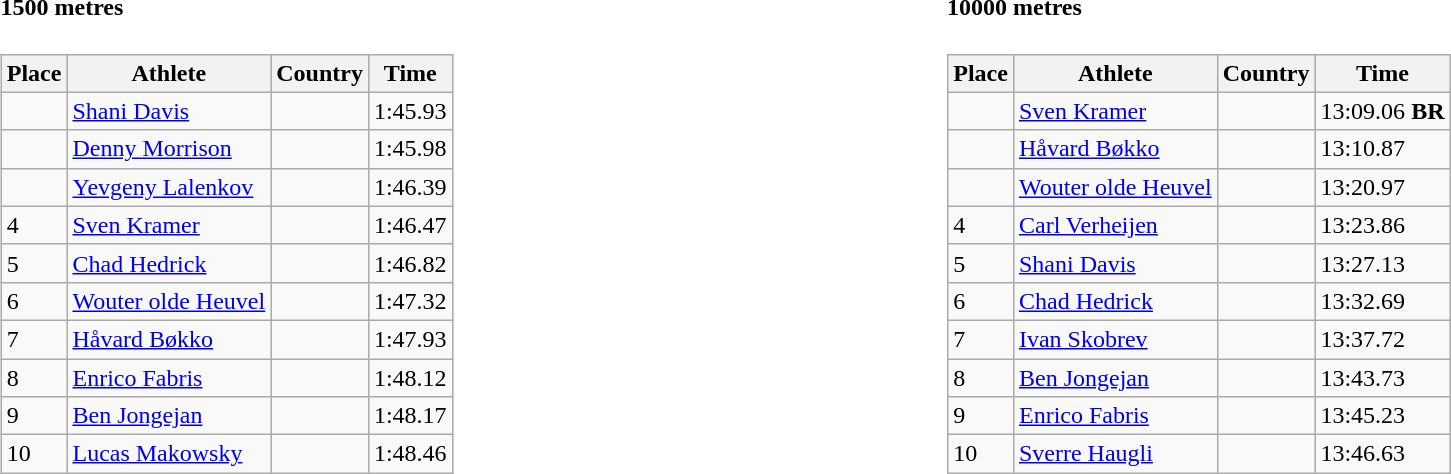<table width=100%>
<tr>
<td width=50% align=left valign=top><br><h4>1500 metres</h4><table class="wikitable" border="1">
<tr>
<th>Place</th>
<th>Athlete</th>
<th>Country</th>
<th>Time</th>
</tr>
<tr>
<td></td>
<td><a href='#'>Shani Davis</a></td>
<td></td>
<td>1:45.93</td>
</tr>
<tr>
<td></td>
<td><a href='#'>Denny Morrison</a></td>
<td></td>
<td>1:45.98</td>
</tr>
<tr>
<td></td>
<td><a href='#'>Yevgeny Lalenkov</a></td>
<td></td>
<td>1:46.39</td>
</tr>
<tr>
<td>4</td>
<td><a href='#'>Sven Kramer</a></td>
<td></td>
<td>1:46.47</td>
</tr>
<tr>
<td>5</td>
<td><a href='#'>Chad Hedrick</a></td>
<td></td>
<td>1:46.82</td>
</tr>
<tr>
<td>6</td>
<td><a href='#'>Wouter olde Heuvel</a></td>
<td></td>
<td>1:47.32</td>
</tr>
<tr>
<td>7</td>
<td><a href='#'>Håvard Bøkko</a></td>
<td></td>
<td>1:47.93</td>
</tr>
<tr>
<td>8</td>
<td><a href='#'>Enrico Fabris</a></td>
<td></td>
<td>1:48.12</td>
</tr>
<tr>
<td>9</td>
<td><a href='#'>Ben Jongejan</a></td>
<td></td>
<td>1:48.17</td>
</tr>
<tr>
<td>10</td>
<td><a href='#'>Lucas Makowsky</a></td>
<td></td>
<td>1:48.46</td>
</tr>
</table>
</td>
<td width=50% align=left valign=top><br><h4>10000 metres</h4><table class="wikitable" border="1">
<tr>
<th>Place</th>
<th>Athlete</th>
<th>Country</th>
<th>Time</th>
</tr>
<tr>
<td></td>
<td><a href='#'>Sven Kramer</a></td>
<td></td>
<td>13:09.06 <strong>BR</strong></td>
</tr>
<tr>
<td></td>
<td><a href='#'>Håvard Bøkko</a></td>
<td></td>
<td>13:10.87</td>
</tr>
<tr>
<td></td>
<td><a href='#'>Wouter olde Heuvel</a></td>
<td></td>
<td>13:20.97</td>
</tr>
<tr>
<td>4</td>
<td><a href='#'>Carl Verheijen</a></td>
<td></td>
<td>13:23.86</td>
</tr>
<tr>
<td>5</td>
<td><a href='#'>Shani Davis</a></td>
<td></td>
<td>13:27.13</td>
</tr>
<tr>
<td>6</td>
<td><a href='#'>Chad Hedrick</a></td>
<td></td>
<td>13:32.69</td>
</tr>
<tr>
<td>7</td>
<td><a href='#'>Ivan Skobrev</a></td>
<td></td>
<td>13:37.72</td>
</tr>
<tr>
<td>8</td>
<td><a href='#'>Ben Jongejan</a></td>
<td></td>
<td>13:43.73</td>
</tr>
<tr>
<td>9</td>
<td><a href='#'>Enrico Fabris</a></td>
<td></td>
<td>13:45.23</td>
</tr>
<tr>
<td>10</td>
<td><a href='#'>Sverre Haugli</a></td>
<td></td>
<td>13:46.63</td>
</tr>
</table>
</td>
</tr>
</table>
